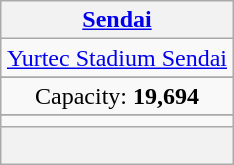<table class="wikitable" style="margin:1em auto; text-align:center;">
<tr>
<th><a href='#'>Sendai</a></th>
</tr>
<tr>
<td><a href='#'>Yurtec Stadium Sendai</a></td>
</tr>
<tr>
</tr>
<tr>
<td>Capacity: <strong>19,694</strong></td>
</tr>
<tr>
</tr>
<tr>
<td></td>
</tr>
<tr>
<th colspan=2><div><br></div></th>
</tr>
</table>
